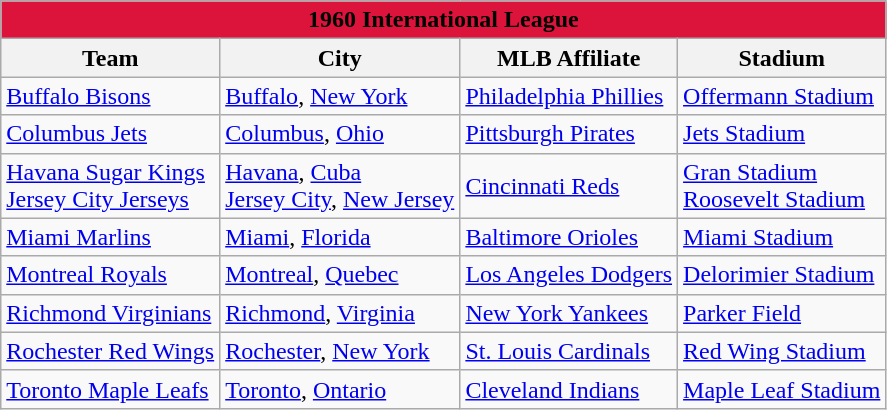<table class="wikitable" style="width:auto">
<tr>
<td bgcolor="#DC143C" align="center" colspan="7"><strong><span>1960 International League</span></strong></td>
</tr>
<tr>
<th>Team</th>
<th>City</th>
<th>MLB Affiliate</th>
<th>Stadium</th>
</tr>
<tr>
<td><a href='#'>Buffalo Bisons</a></td>
<td><a href='#'>Buffalo</a>, <a href='#'>New York</a></td>
<td><a href='#'>Philadelphia Phillies</a></td>
<td><a href='#'>Offermann Stadium</a></td>
</tr>
<tr>
<td><a href='#'>Columbus Jets</a></td>
<td><a href='#'>Columbus</a>, <a href='#'>Ohio</a></td>
<td><a href='#'>Pittsburgh Pirates</a></td>
<td><a href='#'>Jets Stadium</a></td>
</tr>
<tr>
<td><a href='#'>Havana Sugar Kings</a> <br> <a href='#'>Jersey City Jerseys</a></td>
<td><a href='#'>Havana</a>, <a href='#'>Cuba</a> <br> <a href='#'>Jersey City</a>, <a href='#'>New Jersey</a></td>
<td><a href='#'>Cincinnati Reds</a></td>
<td><a href='#'>Gran Stadium</a> <br> <a href='#'>Roosevelt Stadium</a></td>
</tr>
<tr>
<td><a href='#'>Miami Marlins</a></td>
<td><a href='#'>Miami</a>, <a href='#'>Florida</a></td>
<td><a href='#'>Baltimore Orioles</a></td>
<td><a href='#'>Miami Stadium</a></td>
</tr>
<tr>
<td><a href='#'>Montreal Royals</a></td>
<td><a href='#'>Montreal</a>, <a href='#'>Quebec</a></td>
<td><a href='#'>Los Angeles Dodgers</a></td>
<td><a href='#'>Delorimier Stadium</a></td>
</tr>
<tr>
<td><a href='#'>Richmond Virginians</a></td>
<td><a href='#'>Richmond</a>, <a href='#'>Virginia</a></td>
<td><a href='#'>New York Yankees</a></td>
<td><a href='#'>Parker Field</a></td>
</tr>
<tr>
<td><a href='#'>Rochester Red Wings</a></td>
<td><a href='#'>Rochester</a>, <a href='#'>New York</a></td>
<td><a href='#'>St. Louis Cardinals</a></td>
<td><a href='#'>Red Wing Stadium</a></td>
</tr>
<tr>
<td><a href='#'>Toronto Maple Leafs</a></td>
<td><a href='#'>Toronto</a>, <a href='#'>Ontario</a></td>
<td><a href='#'>Cleveland Indians</a></td>
<td><a href='#'>Maple Leaf Stadium</a></td>
</tr>
</table>
